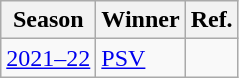<table class="wikitable">
<tr>
<th>Season</th>
<th>Winner</th>
<th>Ref.</th>
</tr>
<tr>
<td><a href='#'>2021–22</a></td>
<td><a href='#'>PSV</a></td>
<td></td>
</tr>
</table>
